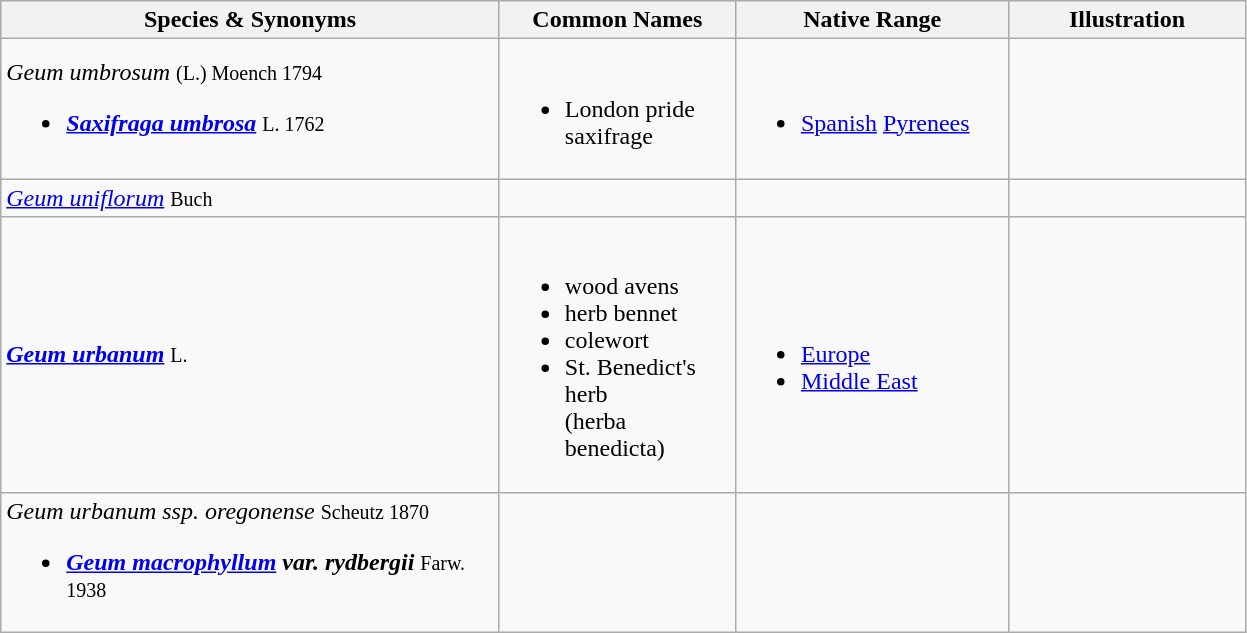<table class="wikitable">
<tr>
<th width=325>Species & Synonyms</th>
<th width=150>Common Names</th>
<th width=175>Native Range</th>
<th width=150>Illustration</th>
</tr>
<tr>
<td><em>Geum umbrosum</em> <small>(L.) Moench 1794</small><br><ul><li><strong><em><a href='#'>Saxifraga umbrosa</a></em></strong> <small>L. 1762</small></li></ul></td>
<td><br><ul><li>London pride saxifrage</li></ul></td>
<td><br><ul><li><a href='#'>Spanish</a> <a href='#'>Pyrenees</a></li></ul></td>
<td></td>
</tr>
<tr>
<td><em><a href='#'>Geum uniflorum</a></em> <small>Buch</small></td>
<td></td>
<td></td>
<td></td>
</tr>
<tr>
<td><strong><em><a href='#'>Geum urbanum</a></em></strong> <small>L.</small></td>
<td><br><ul><li>wood avens</li><li>herb bennet</li><li>colewort</li><li>St. Benedict's herb<br>(herba benedicta)</li></ul></td>
<td><br><ul><li><a href='#'>Europe</a></li><li><a href='#'>Middle East</a></li></ul></td>
<td></td>
</tr>
<tr>
<td><em>Geum urbanum ssp. oregonense</em> <small>Scheutz 1870</small><br><ul><li><strong><em><a href='#'>Geum macrophyllum</a><em> var. </em>rydbergii</em></strong> <small>Farw. 1938</small></li></ul></td>
<td></td>
<td></td>
<td></td>
</tr>
</table>
